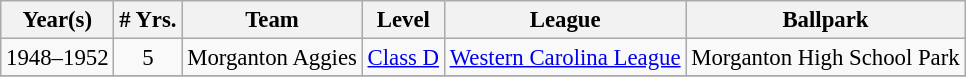<table class="wikitable" style="text-align:center; font-size: 95%;">
<tr>
<th>Year(s)</th>
<th># Yrs.</th>
<th>Team</th>
<th>Level</th>
<th>League</th>
<th>Ballpark</th>
</tr>
<tr>
<td>1948–1952</td>
<td>5</td>
<td>Morganton Aggies</td>
<td><a href='#'>Class D</a></td>
<td><a href='#'>Western Carolina League</a></td>
<td>Morganton High School Park</td>
</tr>
<tr>
</tr>
</table>
